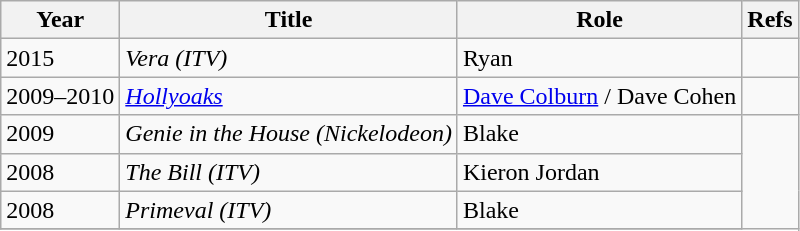<table class="wikitable sortable">
<tr>
<th>Year</th>
<th>Title</th>
<th>Role</th>
<th class="unsortable">Refs</th>
</tr>
<tr>
<td>2015</td>
<td><em>Vera (ITV)</em></td>
<td>Ryan</td>
</tr>
<tr>
<td>2009–2010</td>
<td><em><a href='#'>Hollyoaks</a></em></td>
<td><a href='#'>Dave Colburn</a> / Dave Cohen</td>
<td></td>
</tr>
<tr>
<td>2009</td>
<td><em>Genie in the House (Nickelodeon)</em></td>
<td>Blake</td>
</tr>
<tr>
<td>2008</td>
<td><em>The Bill (ITV)</em></td>
<td>Kieron Jordan</td>
</tr>
<tr>
<td>2008</td>
<td><em>Primeval (ITV)</em></td>
<td>Blake</td>
</tr>
<tr>
</tr>
</table>
